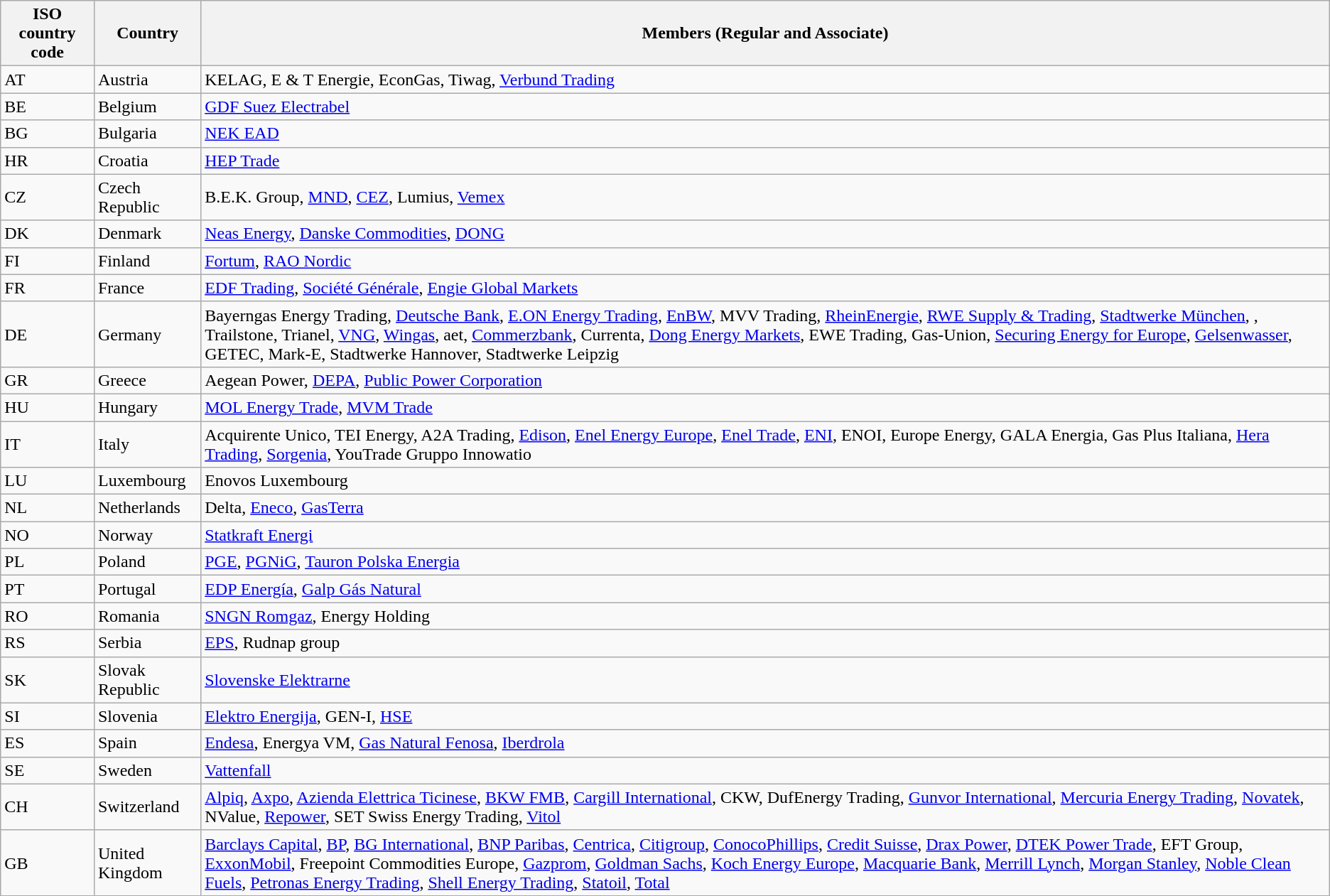<table class="wikitable sortable">
<tr>
<th>ISO country code</th>
<th>Country</th>
<th>Members (Regular and Associate)</th>
</tr>
<tr>
<td>AT</td>
<td>Austria</td>
<td KELAG>KELAG, E & T Energie, EconGas, Tiwag, <a href='#'>Verbund Trading</a></td>
</tr>
<tr>
<td>BE</td>
<td>Belgium</td>
<td><a href='#'>GDF Suez Electrabel</a></td>
</tr>
<tr>
<td>BG</td>
<td>Bulgaria</td>
<td><a href='#'>NEK EAD</a></td>
</tr>
<tr>
<td>HR</td>
<td>Croatia</td>
<td><a href='#'>HEP Trade</a></td>
</tr>
<tr>
<td>CZ</td>
<td>Czech Republic</td>
<td>B.E.K. Group, <a href='#'>MND</a>, <a href='#'>CEZ</a>, Lumius, <a href='#'>Vemex</a></td>
</tr>
<tr>
<td>DK</td>
<td>Denmark</td>
<td><a href='#'>Neas Energy</a>, <a href='#'>Danske Commodities</a>, <a href='#'>DONG</a></td>
</tr>
<tr>
<td>FI</td>
<td>Finland</td>
<td><a href='#'>Fortum</a>, <a href='#'>RAO Nordic</a></td>
</tr>
<tr>
<td>FR</td>
<td>France</td>
<td><a href='#'>EDF Trading</a>, <a href='#'>Société Générale</a>, <a href='#'>Engie Global Markets</a></td>
</tr>
<tr>
<td>DE</td>
<td>Germany</td>
<td>Bayerngas Energy Trading, <a href='#'>Deutsche Bank</a>, <a href='#'>E.ON Energy Trading</a>, <a href='#'>EnBW</a>, MVV Trading, <a href='#'>RheinEnergie</a>, <a href='#'>RWE Supply & Trading</a>, <a href='#'>Stadtwerke München</a>, , Trailstone, Trianel, <a href='#'>VNG</a>, <a href='#'>Wingas</a>, aet, <a href='#'>Commerzbank</a>, Currenta, <a href='#'>Dong Energy Markets</a>, EWE Trading, Gas-Union, <a href='#'>Securing Energy for Europe</a>, <a href='#'>Gelsenwasser</a>, GETEC, Mark-E, Stadtwerke Hannover, Stadtwerke Leipzig</td>
</tr>
<tr>
<td>GR</td>
<td>Greece</td>
<td>Aegean Power, <a href='#'>DEPA</a>, <a href='#'>Public Power Corporation</a></td>
</tr>
<tr>
<td>HU</td>
<td>Hungary</td>
<td><a href='#'>MOL Energy Trade</a>, <a href='#'>MVM Trade</a></td>
</tr>
<tr>
<td>IT</td>
<td>Italy</td>
<td>Acquirente Unico, TEI Energy, A2A Trading, <a href='#'>Edison</a>, <a href='#'>Enel Energy Europe</a>, <a href='#'>Enel Trade</a>, <a href='#'>ENI</a>, ENOI, Europe Energy, GALA Energia, Gas Plus Italiana, <a href='#'>Hera Trading</a>, <a href='#'>Sorgenia</a>, YouTrade Gruppo Innowatio</td>
</tr>
<tr>
<td>LU</td>
<td>Luxembourg</td>
<td>Enovos Luxembourg</td>
</tr>
<tr>
<td>NL</td>
<td>Netherlands</td>
<td>Delta, <a href='#'>Eneco</a>, <a href='#'>GasTerra</a></td>
</tr>
<tr>
<td>NO</td>
<td>Norway</td>
<td><a href='#'>Statkraft Energi</a></td>
</tr>
<tr>
<td>PL</td>
<td>Poland</td>
<td><a href='#'>PGE</a>, <a href='#'>PGNiG</a>, <a href='#'>Tauron Polska Energia</a></td>
</tr>
<tr>
<td>PT</td>
<td>Portugal</td>
<td><a href='#'>EDP Energía</a>, <a href='#'>Galp Gás Natural</a></td>
</tr>
<tr>
<td>RO</td>
<td>Romania</td>
<td><a href='#'>SNGN Romgaz</a>, Energy Holding</td>
</tr>
<tr>
<td>RS</td>
<td>Serbia</td>
<td><a href='#'>EPS</a>, Rudnap group</td>
</tr>
<tr>
<td>SK</td>
<td>Slovak Republic</td>
<td><a href='#'>Slovenske Elektrarne</a></td>
</tr>
<tr>
<td>SI</td>
<td>Slovenia</td>
<td><a href='#'>Elektro Energija</a>, GEN-I, <a href='#'>HSE</a></td>
</tr>
<tr>
<td>ES</td>
<td>Spain</td>
<td><a href='#'>Endesa</a>, Energya VM, <a href='#'>Gas Natural Fenosa</a>, <a href='#'>Iberdrola</a></td>
</tr>
<tr>
<td>SE</td>
<td>Sweden</td>
<td><a href='#'>Vattenfall</a></td>
</tr>
<tr>
<td>CH</td>
<td>Switzerland</td>
<td><a href='#'>Alpiq</a>, <a href='#'>Axpo</a>, <a href='#'>Azienda Elettrica Ticinese</a>, <a href='#'>BKW FMB</a>, <a href='#'>Cargill International</a>, CKW, DufEnergy Trading, <a href='#'>Gunvor International</a>, <a href='#'>Mercuria Energy Trading</a>, <a href='#'>Novatek</a>, NValue, <a href='#'>Repower</a>, SET Swiss Energy Trading, <a href='#'>Vitol</a></td>
</tr>
<tr>
<td>GB</td>
<td>United Kingdom</td>
<td><a href='#'>Barclays Capital</a>, <a href='#'>BP</a>, <a href='#'>BG International</a>, <a href='#'>BNP Paribas</a>, <a href='#'>Centrica</a>, <a href='#'>Citigroup</a>, <a href='#'>ConocoPhillips</a>, <a href='#'>Credit Suisse</a>, <a href='#'>Drax Power</a>, <a href='#'>DTEK Power Trade</a>, EFT Group, <a href='#'>ExxonMobil</a>, Freepoint Commodities Europe, <a href='#'>Gazprom</a>, <a href='#'>Goldman Sachs</a>,  <a href='#'>Koch Energy Europe</a>, <a href='#'>Macquarie Bank</a>, <a href='#'>Merrill Lynch</a>, <a href='#'>Morgan Stanley</a>, <a href='#'>Noble Clean Fuels</a>, <a href='#'>Petronas Energy Trading</a>, <a href='#'>Shell Energy Trading</a>, <a href='#'>Statoil</a>, <a href='#'>Total</a></td>
</tr>
</table>
